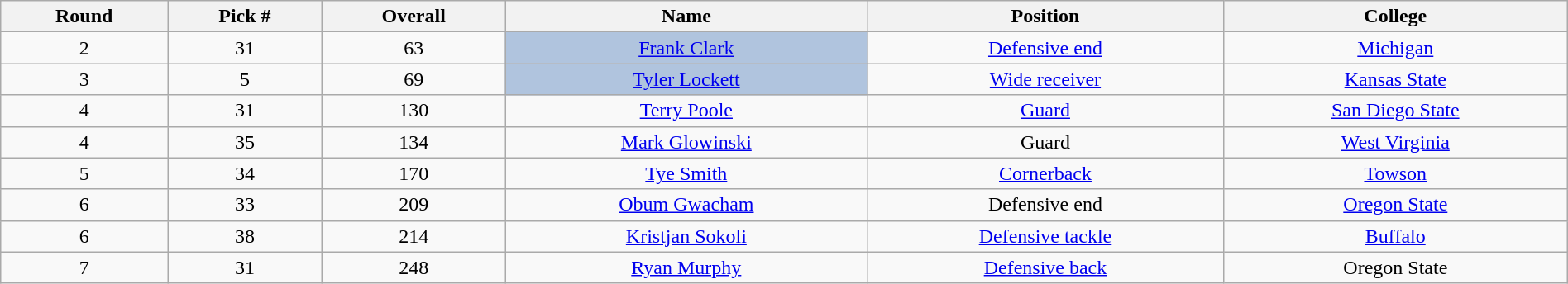<table class="wikitable sortable sortable" style="width: 100%; text-align:center">
<tr>
<th>Round</th>
<th>Pick #</th>
<th>Overall</th>
<th>Name</th>
<th>Position</th>
<th>College</th>
</tr>
<tr>
<td>2</td>
<td>31</td>
<td>63</td>
<td bgcolor=lightsteelblue><a href='#'>Frank Clark</a></td>
<td><a href='#'>Defensive end</a></td>
<td><a href='#'>Michigan</a></td>
</tr>
<tr>
<td>3</td>
<td>5</td>
<td>69</td>
<td bgcolor=lightsteelblue><a href='#'>Tyler Lockett</a></td>
<td><a href='#'>Wide receiver</a></td>
<td><a href='#'>Kansas State</a></td>
</tr>
<tr>
<td>4</td>
<td>31</td>
<td>130</td>
<td><a href='#'>Terry Poole</a></td>
<td><a href='#'>Guard</a></td>
<td><a href='#'>San Diego State</a></td>
</tr>
<tr>
<td>4</td>
<td>35</td>
<td>134</td>
<td><a href='#'>Mark Glowinski</a></td>
<td>Guard</td>
<td><a href='#'>West Virginia</a></td>
</tr>
<tr>
<td>5</td>
<td>34</td>
<td>170</td>
<td><a href='#'>Tye Smith</a></td>
<td><a href='#'>Cornerback</a></td>
<td><a href='#'>Towson</a></td>
</tr>
<tr>
<td>6</td>
<td>33</td>
<td>209</td>
<td><a href='#'>Obum Gwacham</a></td>
<td>Defensive end</td>
<td><a href='#'>Oregon State</a></td>
</tr>
<tr>
<td>6</td>
<td>38</td>
<td>214</td>
<td><a href='#'>Kristjan Sokoli</a></td>
<td><a href='#'>Defensive tackle</a></td>
<td><a href='#'>Buffalo</a></td>
</tr>
<tr>
<td>7</td>
<td>31</td>
<td>248</td>
<td><a href='#'>Ryan Murphy</a></td>
<td><a href='#'>Defensive back</a></td>
<td>Oregon State</td>
</tr>
</table>
